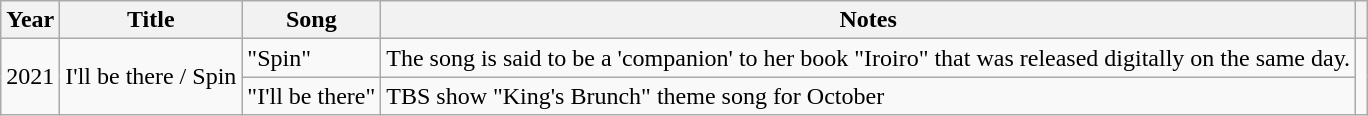<table class="wikitable">
<tr>
<th>Year</th>
<th>Title</th>
<th>Song</th>
<th>Notes</th>
<th></th>
</tr>
<tr>
<td rowspan="2">2021</td>
<td rowspan="2">I'll be there  /  Spin</td>
<td>"Spin"</td>
<td>The song is said to be a 'companion' to her book "Iroiro" that was released digitally on the same day.</td>
<td rowspan="2"></td>
</tr>
<tr>
<td>"I'll be there"</td>
<td>TBS show "King's Brunch" theme song for October</td>
</tr>
</table>
